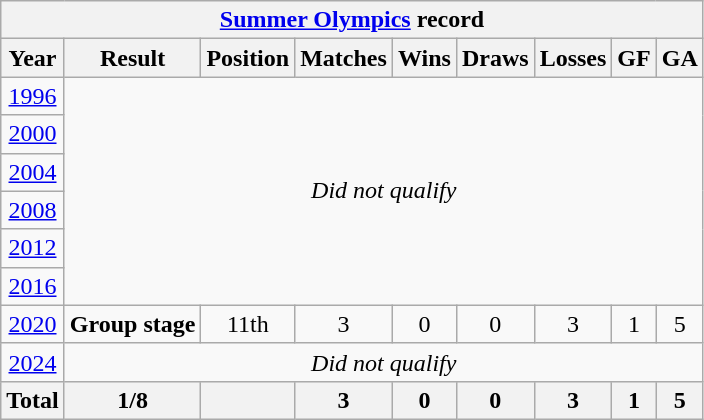<table class="wikitable" style="text-align: center;">
<tr>
<th colspan=9><a href='#'>Summer Olympics</a> record</th>
</tr>
<tr>
<th>Year</th>
<th>Result</th>
<th>Position</th>
<th>Matches</th>
<th>Wins</th>
<th>Draws</th>
<th>Losses</th>
<th>GF</th>
<th>GA</th>
</tr>
<tr>
<td> <a href='#'>1996</a></td>
<td rowspan=6 colspan=8><em>Did not qualify</em></td>
</tr>
<tr>
<td> <a href='#'>2000</a></td>
</tr>
<tr>
<td> <a href='#'>2004</a></td>
</tr>
<tr>
<td> <a href='#'>2008</a></td>
</tr>
<tr>
<td> <a href='#'>2012</a></td>
</tr>
<tr>
<td> <a href='#'>2016</a></td>
</tr>
<tr>
<td> <a href='#'>2020</a></td>
<td><strong>Group stage</strong></td>
<td>11th</td>
<td>3</td>
<td>0</td>
<td>0</td>
<td>3</td>
<td>1</td>
<td>5</td>
</tr>
<tr>
<td> <a href='#'>2024</a></td>
<td rowspan=1 colspan=8><em>Did not qualify</em></td>
</tr>
<tr>
<th><strong>Total</strong></th>
<th>1/8</th>
<th></th>
<th>3</th>
<th>0</th>
<th>0</th>
<th>3</th>
<th>1</th>
<th>5</th>
</tr>
</table>
